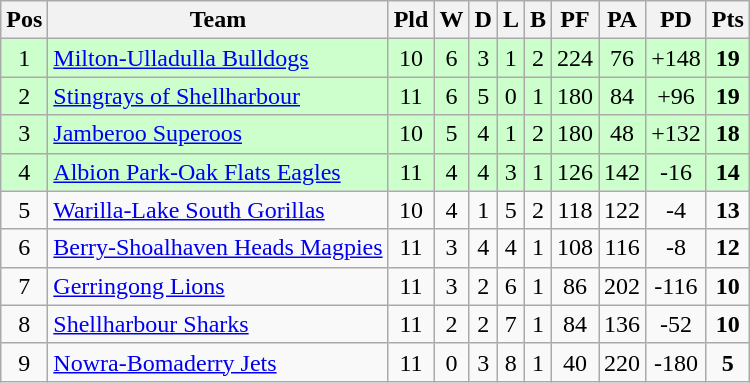<table class="wikitable">
<tr>
<th>Pos</th>
<th>Team</th>
<th>Pld</th>
<th>W</th>
<th>D</th>
<th>L</th>
<th>B</th>
<th>PF</th>
<th>PA</th>
<th>PD</th>
<th>Pts</th>
</tr>
<tr bgcolor="#CCFFCC">
<td style="text-align:center;">1</td>
<td> <a href='#'>Milton-Ulladulla Bulldogs</a></td>
<td style="text-align:center;">10</td>
<td style="text-align:center;">6</td>
<td style="text-align:center;">3</td>
<td style="text-align:center;">1</td>
<td style="text-align:center;">2</td>
<td style="text-align:center;">224</td>
<td style="text-align:center;">76</td>
<td style="text-align:center;">+148</td>
<td style="text-align:center;"><strong>19</strong></td>
</tr>
<tr bgcolor="#CCFFCC">
<td style="text-align:center;">2</td>
<td> <a href='#'>Stingrays of Shellharbour</a></td>
<td style="text-align:center;">11</td>
<td style="text-align:center;">6</td>
<td style="text-align:center;">5</td>
<td style="text-align:center;">0</td>
<td style="text-align:center;">1</td>
<td style="text-align:center;">180</td>
<td style="text-align:center;">84</td>
<td style="text-align:center;">+96</td>
<td style="text-align:center;"><strong>19</strong></td>
</tr>
<tr bgcolor="#CCFFCC">
<td style="text-align:center;">3</td>
<td> <a href='#'>Jamberoo Superoos</a></td>
<td style="text-align:center;">10</td>
<td style="text-align:center;">5</td>
<td style="text-align:center;">4</td>
<td style="text-align:center;">1</td>
<td style="text-align:center;">2</td>
<td style="text-align:center;">180</td>
<td style="text-align:center;">48</td>
<td style="text-align:center;">+132</td>
<td style="text-align:center;"><strong>18</strong></td>
</tr>
<tr bgcolor="#CCFFCC">
<td style="text-align:center;">4</td>
<td> <a href='#'>Albion Park-Oak Flats Eagles</a></td>
<td style="text-align:center;">11</td>
<td style="text-align:center;">4</td>
<td style="text-align:center;">4</td>
<td style="text-align:center;">3</td>
<td style="text-align:center;">1</td>
<td style="text-align:center;">126</td>
<td style="text-align:center;">142</td>
<td style="text-align:center;">-16</td>
<td style="text-align:center;"><strong>14</strong></td>
</tr>
<tr>
<td style="text-align:center;">5</td>
<td> <a href='#'>Warilla-Lake South Gorillas</a></td>
<td style="text-align:center;">10</td>
<td style="text-align:center;">4</td>
<td style="text-align:center;">1</td>
<td style="text-align:center;">5</td>
<td style="text-align:center;">2</td>
<td style="text-align:center;">118</td>
<td style="text-align:center;">122</td>
<td style="text-align:center;">-4</td>
<td style="text-align:center;"><strong>13</strong></td>
</tr>
<tr>
<td style="text-align:center;">6</td>
<td> <a href='#'>Berry-Shoalhaven Heads Magpies</a></td>
<td style="text-align:center;">11</td>
<td style="text-align:center;">3</td>
<td style="text-align:center;">4</td>
<td style="text-align:center;">4</td>
<td style="text-align:center;">1</td>
<td style="text-align:center;">108</td>
<td style="text-align:center;">116</td>
<td style="text-align:center;">-8</td>
<td style="text-align:center;"><strong>12</strong></td>
</tr>
<tr>
<td style="text-align:center;">7</td>
<td> <a href='#'>Gerringong Lions</a></td>
<td style="text-align:center;">11</td>
<td style="text-align:center;">3</td>
<td style="text-align:center;">2</td>
<td style="text-align:center;">6</td>
<td style="text-align:center;">1</td>
<td style="text-align:center;">86</td>
<td style="text-align:center;">202</td>
<td style="text-align:center;">-116</td>
<td style="text-align:center;"><strong>10</strong></td>
</tr>
<tr>
<td style="text-align:center;">8</td>
<td> <a href='#'>Shellharbour Sharks</a></td>
<td style="text-align:center;">11</td>
<td style="text-align:center;">2</td>
<td style="text-align:center;">2</td>
<td style="text-align:center;">7</td>
<td style="text-align:center;">1</td>
<td style="text-align:center;">84</td>
<td style="text-align:center;">136</td>
<td style="text-align:center;">-52</td>
<td style="text-align:center;"><strong>10</strong></td>
</tr>
<tr>
<td style="text-align:center;">9</td>
<td> <a href='#'>Nowra-Bomaderry Jets</a></td>
<td style="text-align:center;">11</td>
<td style="text-align:center;">0</td>
<td style="text-align:center;">3</td>
<td style="text-align:center;">8</td>
<td style="text-align:center;">1</td>
<td style="text-align:center;">40</td>
<td style="text-align:center;">220</td>
<td style="text-align:center;">-180</td>
<td style="text-align:center;"><strong>5</strong></td>
</tr>
</table>
